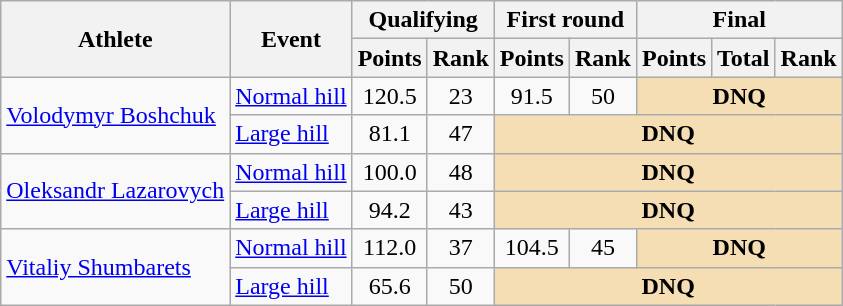<table class="wikitable">
<tr>
<th rowspan="2">Athlete</th>
<th rowspan="2">Event</th>
<th colspan="2">Qualifying</th>
<th colspan="2">First round</th>
<th colspan="3">Final</th>
</tr>
<tr>
<th>Points</th>
<th>Rank</th>
<th>Points</th>
<th>Rank</th>
<th>Points</th>
<th>Total</th>
<th>Rank</th>
</tr>
<tr>
<td rowspan=2><a href='#'>Volodymyr Boshchuk</a></td>
<td><a href='#'>Normal hill</a></td>
<td align="center">120.5</td>
<td align="center">23</td>
<td align="center">91.5</td>
<td align="center">50</td>
<td align="center" colspan=3 bgcolor=wheat><strong>DNQ</strong></td>
</tr>
<tr>
<td><a href='#'>Large hill</a></td>
<td align="center">81.1</td>
<td align="center">47</td>
<td align="center" colspan=5 bgcolor=wheat><strong>DNQ</strong></td>
</tr>
<tr>
<td rowspan=2><a href='#'>Oleksandr Lazarovych</a></td>
<td><a href='#'>Normal hill</a></td>
<td align="center">100.0</td>
<td align="center">48</td>
<td align="center" colspan=5 bgcolor=wheat><strong>DNQ</strong></td>
</tr>
<tr>
<td><a href='#'>Large hill</a></td>
<td align="center">94.2</td>
<td align="center">43</td>
<td align="center" colspan=5 bgcolor=wheat><strong>DNQ</strong></td>
</tr>
<tr>
<td rowspan=2><a href='#'>Vitaliy Shumbarets</a></td>
<td><a href='#'>Normal hill</a></td>
<td align="center">112.0</td>
<td align="center">37</td>
<td align="center">104.5</td>
<td align="center">45</td>
<td align="center" colspan=3 bgcolor=wheat><strong>DNQ</strong></td>
</tr>
<tr>
<td><a href='#'>Large hill</a></td>
<td align="center">65.6</td>
<td align="center">50</td>
<td align="center" colspan=5 bgcolor=wheat><strong>DNQ</strong></td>
</tr>
</table>
